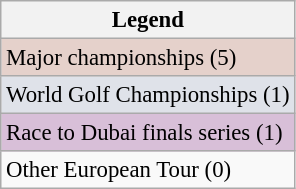<table class="wikitable" style="font-size:95%;">
<tr>
<th>Legend</th>
</tr>
<tr style="background:#e5d1cb;">
<td>Major championships (5)</td>
</tr>
<tr style="background:#dfe2e9">
<td>World Golf Championships (1)</td>
</tr>
<tr style="background:thistle;">
<td>Race to Dubai finals series (1)</td>
</tr>
<tr>
<td>Other European Tour (0)</td>
</tr>
</table>
